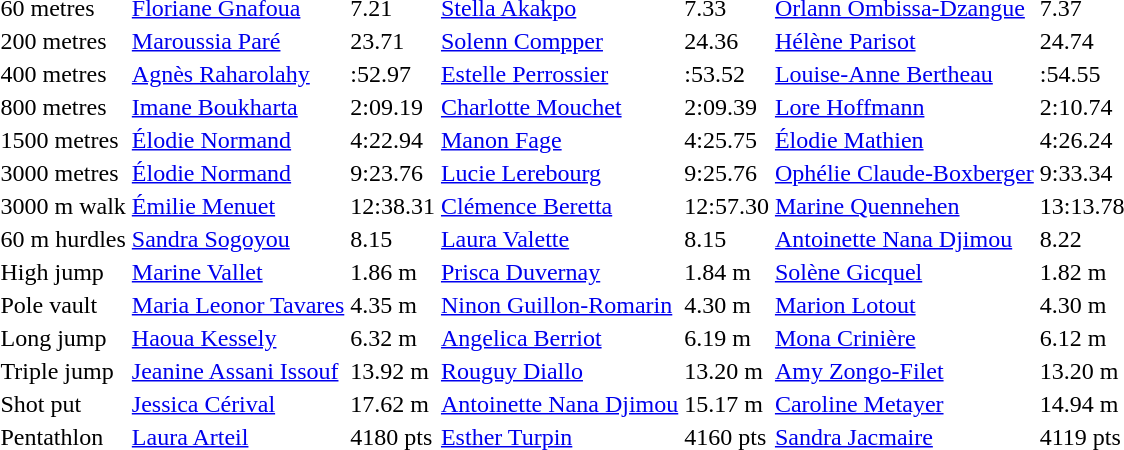<table>
<tr>
<td>60 metres</td>
<td><a href='#'>Floriane Gnafoua</a></td>
<td>7.21</td>
<td><a href='#'>Stella Akakpo</a></td>
<td>7.33</td>
<td><a href='#'>Orlann Ombissa-Dzangue</a></td>
<td>7.37</td>
</tr>
<tr>
<td>200 metres</td>
<td><a href='#'>Maroussia Paré</a></td>
<td>23.71</td>
<td><a href='#'>Solenn Compper</a></td>
<td>24.36</td>
<td><a href='#'>Hélène Parisot</a></td>
<td>24.74</td>
</tr>
<tr>
<td>400 metres</td>
<td><a href='#'>Agnès Raharolahy</a></td>
<td>:52.97</td>
<td><a href='#'>Estelle Perrossier</a></td>
<td>:53.52</td>
<td><a href='#'>Louise-Anne Bertheau</a></td>
<td>:54.55</td>
</tr>
<tr>
<td>800 metres</td>
<td><a href='#'>Imane Boukharta</a></td>
<td>2:09.19</td>
<td><a href='#'>Charlotte Mouchet</a></td>
<td>2:09.39</td>
<td><a href='#'>Lore Hoffmann</a></td>
<td>2:10.74</td>
</tr>
<tr>
<td>1500 metres</td>
<td><a href='#'>Élodie Normand</a></td>
<td>4:22.94</td>
<td><a href='#'>Manon Fage</a></td>
<td>4:25.75</td>
<td><a href='#'>Élodie Mathien</a></td>
<td>4:26.24</td>
</tr>
<tr>
<td>3000 metres</td>
<td><a href='#'>Élodie Normand</a></td>
<td>9:23.76</td>
<td><a href='#'>Lucie Lerebourg</a></td>
<td>9:25.76</td>
<td><a href='#'>Ophélie Claude-Boxberger</a></td>
<td>9:33.34</td>
</tr>
<tr>
<td>3000 m walk</td>
<td><a href='#'>Émilie Menuet</a></td>
<td>12:38.31</td>
<td><a href='#'>Clémence Beretta</a></td>
<td>12:57.30</td>
<td><a href='#'>Marine Quennehen</a></td>
<td>13:13.78</td>
</tr>
<tr>
<td>60 m hurdles</td>
<td><a href='#'>Sandra Sogoyou</a></td>
<td>8.15</td>
<td><a href='#'>Laura Valette</a></td>
<td>8.15</td>
<td><a href='#'>Antoinette Nana Djimou</a></td>
<td>8.22</td>
</tr>
<tr>
<td>High jump</td>
<td><a href='#'>Marine Vallet</a></td>
<td>1.86 m</td>
<td><a href='#'>Prisca Duvernay</a></td>
<td>1.84 m</td>
<td><a href='#'>Solène Gicquel</a></td>
<td>1.82 m</td>
</tr>
<tr>
<td>Pole vault</td>
<td><a href='#'>Maria Leonor Tavares</a></td>
<td>4.35 m</td>
<td><a href='#'>Ninon Guillon-Romarin</a></td>
<td>4.30 m</td>
<td><a href='#'>Marion Lotout</a></td>
<td>4.30 m</td>
</tr>
<tr>
<td>Long jump</td>
<td><a href='#'>Haoua Kessely</a></td>
<td>6.32 m</td>
<td><a href='#'>Angelica Berriot</a></td>
<td>6.19 m</td>
<td><a href='#'>Mona Crinière</a></td>
<td>6.12 m</td>
</tr>
<tr>
<td>Triple jump</td>
<td><a href='#'>Jeanine Assani Issouf</a></td>
<td>13.92 m</td>
<td><a href='#'>Rouguy Diallo</a></td>
<td>13.20 m</td>
<td><a href='#'>Amy Zongo-Filet</a></td>
<td>13.20 m</td>
</tr>
<tr>
<td>Shot put</td>
<td><a href='#'>Jessica Cérival</a></td>
<td>17.62 m</td>
<td><a href='#'>Antoinette Nana Djimou</a></td>
<td>15.17 m</td>
<td><a href='#'>Caroline Metayer</a></td>
<td>14.94 m</td>
</tr>
<tr>
<td>Pentathlon</td>
<td><a href='#'>Laura Arteil</a></td>
<td>4180 pts</td>
<td><a href='#'>Esther Turpin</a></td>
<td>4160 pts</td>
<td><a href='#'>Sandra Jacmaire</a></td>
<td>4119 pts</td>
</tr>
</table>
